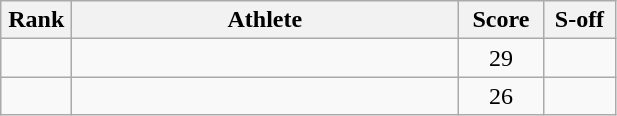<table class="wikitable" style="text-align:center">
<tr>
<th width=40>Rank</th>
<th width=250>Athlete</th>
<th width=50>Score</th>
<th width=40>S-off</th>
</tr>
<tr>
<td></td>
<td align=left></td>
<td>29</td>
<td></td>
</tr>
<tr>
<td></td>
<td align=left></td>
<td>26</td>
<td></td>
</tr>
</table>
